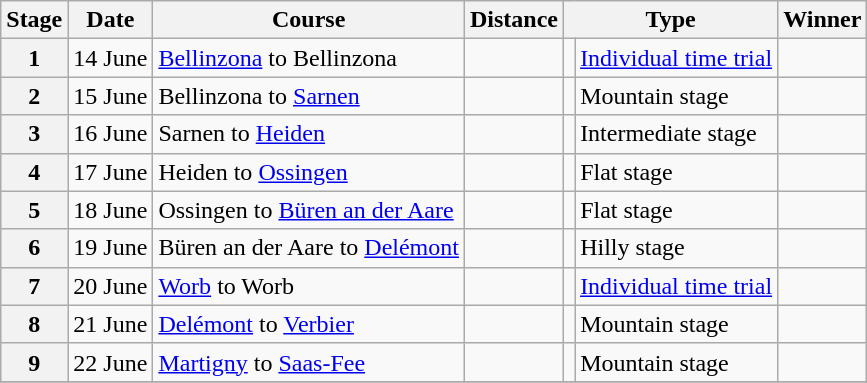<table class="wikitable">
<tr>
<th>Stage</th>
<th>Date</th>
<th>Course</th>
<th>Distance</th>
<th colspan="2">Type</th>
<th>Winner</th>
</tr>
<tr>
<th>1</th>
<td align=right>14 June</td>
<td><a href='#'>Bellinzona</a> to Bellinzona</td>
<td></td>
<td></td>
<td><a href='#'>Individual time trial</a></td>
<td></td>
</tr>
<tr>
<th>2</th>
<td align=right>15 June</td>
<td>Bellinzona to <a href='#'>Sarnen</a></td>
<td></td>
<td></td>
<td>Mountain stage</td>
<td></td>
</tr>
<tr>
<th>3</th>
<td align=right>16 June</td>
<td>Sarnen to <a href='#'>Heiden</a></td>
<td></td>
<td></td>
<td>Intermediate stage</td>
<td></td>
</tr>
<tr>
<th>4</th>
<td align=right>17 June</td>
<td>Heiden to <a href='#'>Ossingen</a></td>
<td></td>
<td></td>
<td>Flat stage</td>
<td></td>
</tr>
<tr>
<th>5</th>
<td align=right>18 June</td>
<td>Ossingen to <a href='#'>Büren an der Aare</a></td>
<td></td>
<td></td>
<td>Flat stage</td>
<td></td>
</tr>
<tr>
<th>6</th>
<td align=right>19 June</td>
<td>Büren an der Aare to <a href='#'>Delémont</a></td>
<td></td>
<td></td>
<td>Hilly stage</td>
<td></td>
</tr>
<tr>
<th>7</th>
<td align=right>20 June</td>
<td><a href='#'>Worb</a> to Worb</td>
<td></td>
<td></td>
<td><a href='#'>Individual time trial</a></td>
<td></td>
</tr>
<tr>
<th>8</th>
<td align=right>21 June</td>
<td><a href='#'>Delémont</a> to <a href='#'>Verbier</a></td>
<td></td>
<td></td>
<td>Mountain stage</td>
<td></td>
</tr>
<tr>
<th>9</th>
<td align=right>22 June</td>
<td><a href='#'>Martigny</a> to <a href='#'>Saas-Fee</a></td>
<td></td>
<td></td>
<td>Mountain stage</td>
<td></td>
</tr>
<tr>
</tr>
</table>
